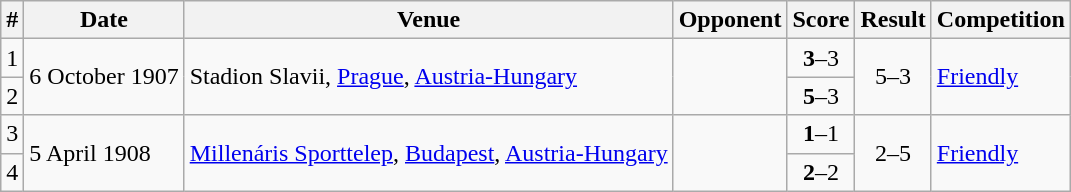<table class="wikitable">
<tr>
<th>#</th>
<th>Date</th>
<th>Venue</th>
<th>Opponent</th>
<th>Score</th>
<th>Result</th>
<th>Competition</th>
</tr>
<tr>
<td>1</td>
<td rowspan="2">6 October 1907</td>
<td rowspan="2">Stadion Slavii, <a href='#'>Prague</a>, <a href='#'>Austria-Hungary</a></td>
<td rowspan="2"></td>
<td align=center><strong>3</strong>–3</td>
<td rowspan="2" style="text-align:center">5–3</td>
<td rowspan="2"><a href='#'>Friendly</a></td>
</tr>
<tr>
<td>2</td>
<td align=center><strong>5</strong>–3</td>
</tr>
<tr>
<td>3</td>
<td rowspan="2">5 April 1908</td>
<td rowspan="2"><a href='#'>Millenáris Sporttelep</a>, <a href='#'>Budapest</a>, <a href='#'>Austria-Hungary</a></td>
<td rowspan="2"></td>
<td align=center><strong>1</strong>–1</td>
<td rowspan="2" style="text-align:center">2–5</td>
<td rowspan="2"><a href='#'>Friendly</a></td>
</tr>
<tr>
<td>4</td>
<td align=center><strong>2</strong>–2</td>
</tr>
</table>
